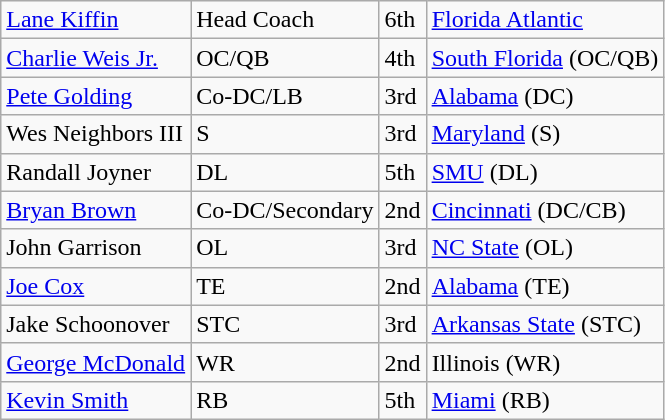<table class="wikitable">
<tr>
<td><a href='#'>Lane Kiffin</a></td>
<td>Head Coach</td>
<td>6th</td>
<td><a href='#'>Florida Atlantic</a></td>
</tr>
<tr>
<td><a href='#'>Charlie Weis Jr.</a></td>
<td>OC/QB</td>
<td>4th</td>
<td><a href='#'>South Florida</a> (OC/QB)</td>
</tr>
<tr>
<td><a href='#'>Pete Golding</a></td>
<td>Co-DC/LB</td>
<td>3rd</td>
<td><a href='#'>Alabama</a> (DC)</td>
</tr>
<tr>
<td>Wes Neighbors III</td>
<td>S</td>
<td>3rd</td>
<td><a href='#'>Maryland</a> (S)</td>
</tr>
<tr>
<td>Randall Joyner</td>
<td>DL</td>
<td>5th</td>
<td><a href='#'>SMU</a> (DL)</td>
</tr>
<tr>
<td><a href='#'>Bryan Brown</a></td>
<td>Co-DC/Secondary</td>
<td>2nd</td>
<td><a href='#'>Cincinnati</a> (DC/CB)</td>
</tr>
<tr>
<td>John Garrison</td>
<td>OL</td>
<td>3rd</td>
<td><a href='#'>NC State</a> (OL)</td>
</tr>
<tr>
<td><a href='#'>Joe Cox</a></td>
<td>TE</td>
<td>2nd</td>
<td><a href='#'>Alabama</a> (TE)</td>
</tr>
<tr>
<td>Jake Schoonover</td>
<td>STC</td>
<td>3rd</td>
<td><a href='#'>Arkansas State</a> (STC)</td>
</tr>
<tr>
<td><a href='#'>George McDonald</a></td>
<td>WR</td>
<td>2nd</td>
<td>Illinois (WR)</td>
</tr>
<tr>
<td><a href='#'>Kevin Smith</a></td>
<td>RB</td>
<td>5th</td>
<td><a href='#'>Miami</a> (RB)</td>
</tr>
</table>
